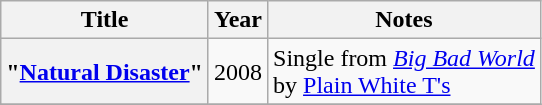<table class="wikitable sortable plainrowheaders">
<tr>
<th scope="col">Title</th>
<th scope="col">Year</th>
<th scope="col" class="unsortable">Notes</th>
</tr>
<tr>
<th scope="row">"<a href='#'>Natural Disaster</a>"</th>
<td align="center">2008</td>
<td>Single from <em><a href='#'>Big Bad World</a></em><br>by <a href='#'>Plain White T's</a></td>
</tr>
<tr>
</tr>
</table>
